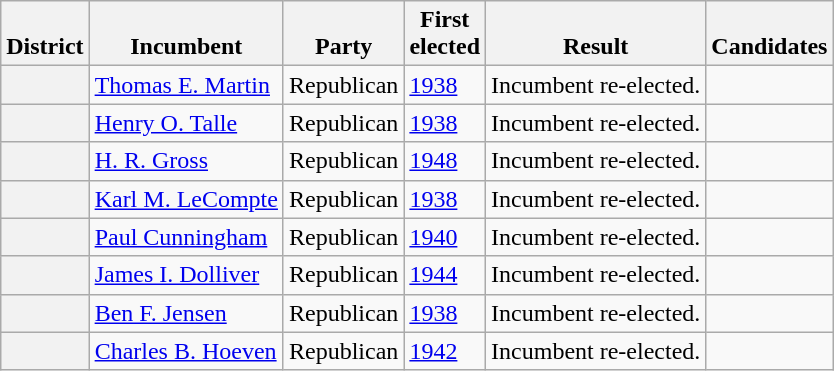<table class=wikitable>
<tr valign=bottom>
<th>District</th>
<th>Incumbent</th>
<th>Party</th>
<th>First<br>elected</th>
<th>Result</th>
<th>Candidates</th>
</tr>
<tr>
<th></th>
<td><a href='#'>Thomas E. Martin</a></td>
<td>Republican</td>
<td><a href='#'>1938</a></td>
<td>Incumbent re-elected.</td>
<td nowrap></td>
</tr>
<tr>
<th></th>
<td><a href='#'>Henry O. Talle</a></td>
<td>Republican</td>
<td><a href='#'>1938</a></td>
<td>Incumbent re-elected.</td>
<td nowrap></td>
</tr>
<tr>
<th></th>
<td><a href='#'>H. R. Gross</a></td>
<td>Republican</td>
<td><a href='#'>1948</a></td>
<td>Incumbent re-elected.</td>
<td nowrap></td>
</tr>
<tr>
<th></th>
<td><a href='#'>Karl M. LeCompte</a></td>
<td>Republican</td>
<td><a href='#'>1938</a></td>
<td>Incumbent re-elected.</td>
<td nowrap></td>
</tr>
<tr>
<th></th>
<td><a href='#'>Paul Cunningham</a></td>
<td>Republican</td>
<td><a href='#'>1940</a></td>
<td>Incumbent re-elected.</td>
<td nowrap></td>
</tr>
<tr>
<th></th>
<td><a href='#'>James I. Dolliver</a></td>
<td>Republican</td>
<td><a href='#'>1944</a></td>
<td>Incumbent re-elected.</td>
<td nowrap></td>
</tr>
<tr>
<th></th>
<td><a href='#'>Ben F. Jensen</a></td>
<td>Republican</td>
<td><a href='#'>1938</a></td>
<td>Incumbent re-elected.</td>
<td nowrap></td>
</tr>
<tr>
<th></th>
<td><a href='#'>Charles B. Hoeven</a></td>
<td>Republican</td>
<td><a href='#'>1942</a></td>
<td>Incumbent re-elected.</td>
<td nowrap></td>
</tr>
</table>
